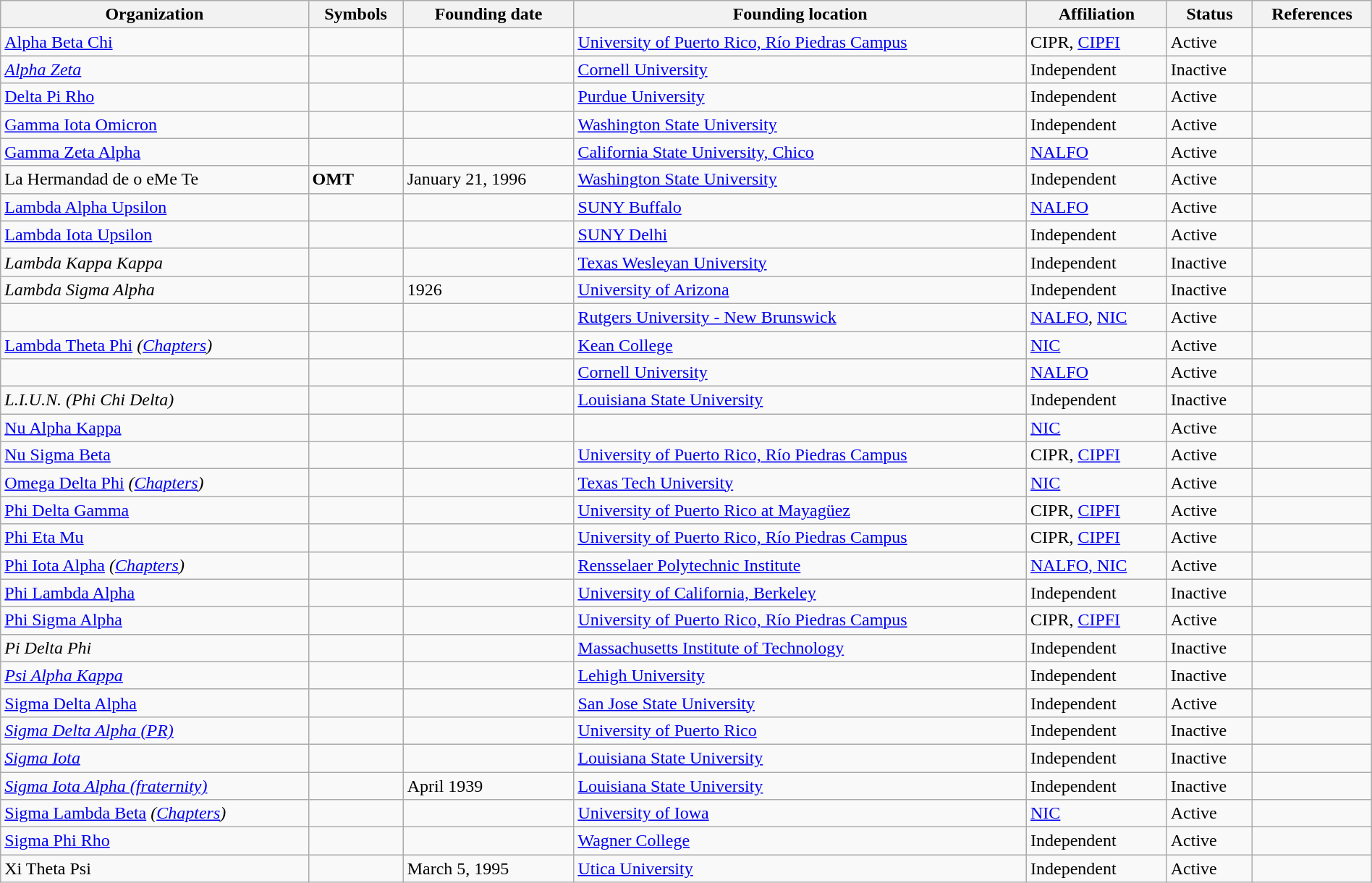<table class="wikitable sortable" width=100%>
<tr>
<th>Organization</th>
<th>Symbols</th>
<th>Founding date</th>
<th>Founding location</th>
<th>Affiliation</th>
<th>Status</th>
<th>References</th>
</tr>
<tr>
<td><a href='#'>Alpha Beta Chi</a></td>
<td><strong></strong></td>
<td></td>
<td><a href='#'>University of Puerto Rico, Río Piedras Campus</a></td>
<td>CIPR, <a href='#'>CIPFI</a></td>
<td>Active</td>
<td></td>
</tr>
<tr>
<td><a href='#'><em>Alpha Zeta</em></a></td>
<td><strong></strong></td>
<td></td>
<td><a href='#'>Cornell University</a></td>
<td>Independent</td>
<td>Inactive</td>
<td></td>
</tr>
<tr>
<td><a href='#'>Delta Pi Rho</a></td>
<td><strong></strong></td>
<td></td>
<td><a href='#'>Purdue University</a></td>
<td>Independent</td>
<td>Active</td>
<td></td>
</tr>
<tr>
<td><a href='#'>Gamma Iota Omicron</a></td>
<td><strong></strong></td>
<td></td>
<td><a href='#'>Washington State University</a></td>
<td>Independent</td>
<td>Active</td>
<td></td>
</tr>
<tr>
<td><a href='#'>Gamma Zeta Alpha</a></td>
<td><strong></strong></td>
<td></td>
<td><a href='#'>California State University, Chico</a></td>
<td><a href='#'>NALFO</a></td>
<td>Active</td>
<td></td>
</tr>
<tr>
<td>La Hermandad de o eMe Te</td>
<td><strong>OMT</strong></td>
<td>January 21, 1996</td>
<td><a href='#'>Washington State University</a></td>
<td>Independent</td>
<td>Active</td>
<td></td>
</tr>
<tr>
<td><a href='#'>Lambda Alpha Upsilon</a></td>
<td><strong></strong></td>
<td></td>
<td><a href='#'>SUNY Buffalo</a></td>
<td><a href='#'>NALFO</a></td>
<td>Active</td>
<td></td>
</tr>
<tr>
<td><a href='#'>Lambda Iota Upsilon</a></td>
<td><strong></strong></td>
<td></td>
<td><a href='#'>SUNY Delhi</a></td>
<td>Independent</td>
<td>Active</td>
<td></td>
</tr>
<tr>
<td><em>Lambda Kappa Kappa</em></td>
<td><strong></strong></td>
<td></td>
<td><a href='#'>Texas Wesleyan University</a></td>
<td>Independent</td>
<td>Inactive</td>
<td></td>
</tr>
<tr>
<td><em>Lambda Sigma Alpha</em></td>
<td><strong></strong></td>
<td>1926</td>
<td><a href='#'>University of Arizona</a></td>
<td>Independent</td>
<td>Inactive</td>
<td></td>
</tr>
<tr>
<td></td>
<td><strong></strong></td>
<td></td>
<td><a href='#'>Rutgers University - New Brunswick</a></td>
<td><a href='#'>NALFO</a>, <a href='#'>NIC</a></td>
<td>Active</td>
<td></td>
</tr>
<tr>
<td><a href='#'>Lambda Theta Phi</a> <em>(<a href='#'>Chapters</a>)</em></td>
<td><strong></strong></td>
<td></td>
<td><a href='#'>Kean College</a></td>
<td><a href='#'>NIC</a></td>
<td>Active</td>
<td></td>
</tr>
<tr>
<td></td>
<td><strong></strong></td>
<td></td>
<td><a href='#'>Cornell University</a></td>
<td><a href='#'>NALFO</a></td>
<td>Active</td>
<td></td>
</tr>
<tr>
<td><em>L.I.U.N. (Phi Chi Delta)</em></td>
<td></td>
<td></td>
<td><a href='#'>Louisiana State University</a></td>
<td>Independent</td>
<td>Inactive</td>
<td></td>
</tr>
<tr>
<td><a href='#'>Nu Alpha Kappa</a></td>
<td><strong></strong></td>
<td></td>
<td></td>
<td><a href='#'>NIC</a></td>
<td>Active</td>
<td></td>
</tr>
<tr>
<td><a href='#'>Nu Sigma Beta</a></td>
<td><strong></strong></td>
<td></td>
<td><a href='#'>University of Puerto Rico, Río Piedras Campus</a></td>
<td>CIPR, <a href='#'>CIPFI</a></td>
<td>Active</td>
<td></td>
</tr>
<tr>
<td><a href='#'>Omega Delta Phi</a> <em>(<a href='#'>Chapters</a>)</em></td>
<td><strong></strong></td>
<td></td>
<td><a href='#'>Texas Tech University</a></td>
<td><a href='#'>NIC</a></td>
<td>Active</td>
<td></td>
</tr>
<tr>
<td><a href='#'>Phi Delta Gamma</a></td>
<td><strong></strong></td>
<td></td>
<td><a href='#'>University of Puerto Rico at Mayagüez</a></td>
<td>CIPR, <a href='#'>CIPFI</a></td>
<td>Active</td>
<td></td>
</tr>
<tr>
<td><a href='#'>Phi Eta Mu</a></td>
<td><strong></strong></td>
<td></td>
<td><a href='#'>University of Puerto Rico, Río Piedras Campus</a></td>
<td>CIPR, <a href='#'>CIPFI</a></td>
<td>Active</td>
<td></td>
</tr>
<tr>
<td><a href='#'>Phi Iota Alpha</a> <em>(<a href='#'>Chapters</a>)</em></td>
<td><strong></strong></td>
<td></td>
<td><a href='#'>Rensselaer Polytechnic Institute</a></td>
<td><a href='#'>NALFO</a><a href='#'>, NIC</a></td>
<td>Active</td>
<td></td>
</tr>
<tr>
<td><a href='#'>Phi Lambda Alpha</a></td>
<td><strong></strong></td>
<td></td>
<td><a href='#'>University of California, Berkeley</a></td>
<td>Independent</td>
<td>Inactive</td>
<td></td>
</tr>
<tr>
<td><a href='#'>Phi Sigma Alpha</a></td>
<td><strong></strong></td>
<td></td>
<td><a href='#'>University of Puerto Rico, Río Piedras Campus</a></td>
<td>CIPR, <a href='#'>CIPFI</a></td>
<td>Active</td>
<td></td>
</tr>
<tr>
<td><em>Pi Delta Phi</em></td>
<td><strong></strong></td>
<td></td>
<td><a href='#'>Massachusetts Institute of Technology</a></td>
<td>Independent</td>
<td>Inactive</td>
<td></td>
</tr>
<tr>
<td><em><a href='#'>Psi Alpha Kappa</a></em></td>
<td><strong></strong></td>
<td></td>
<td><a href='#'>Lehigh University</a></td>
<td>Independent</td>
<td>Inactive</td>
<td></td>
</tr>
<tr>
<td><a href='#'>Sigma Delta Alpha</a></td>
<td><strong></strong></td>
<td></td>
<td><a href='#'>San Jose State University</a></td>
<td>Independent</td>
<td>Active</td>
<td></td>
</tr>
<tr>
<td><a href='#'><em>Sigma Delta Alpha (PR)</em></a></td>
<td><strong></strong></td>
<td></td>
<td><a href='#'>University of Puerto Rico</a></td>
<td>Independent</td>
<td>Inactive</td>
<td></td>
</tr>
<tr>
<td><em><a href='#'>Sigma Iota</a></em></td>
<td><strong></strong></td>
<td></td>
<td><a href='#'>Louisiana State University</a></td>
<td>Independent</td>
<td>Inactive</td>
<td></td>
</tr>
<tr>
<td><a href='#'><em>Sigma Iota Alpha (fraternity)</em></a></td>
<td><strong></strong></td>
<td>April 1939</td>
<td><a href='#'>Louisiana State University</a></td>
<td>Independent</td>
<td>Inactive</td>
<td></td>
</tr>
<tr>
<td><a href='#'>Sigma Lambda Beta</a> <em>(<a href='#'>Chapters</a>)</em></td>
<td><strong></strong></td>
<td></td>
<td><a href='#'>University of Iowa</a></td>
<td><a href='#'>NIC</a></td>
<td>Active</td>
<td></td>
</tr>
<tr>
<td><a href='#'>Sigma Phi Rho</a></td>
<td><strong></strong></td>
<td></td>
<td><a href='#'>Wagner College</a></td>
<td>Independent</td>
<td>Active</td>
<td></td>
</tr>
<tr>
<td>Xi Theta Psi</td>
<td><strong></strong></td>
<td>March 5, 1995</td>
<td><a href='#'>Utica University</a></td>
<td>Independent</td>
<td>Active</td>
<td></td>
</tr>
</table>
